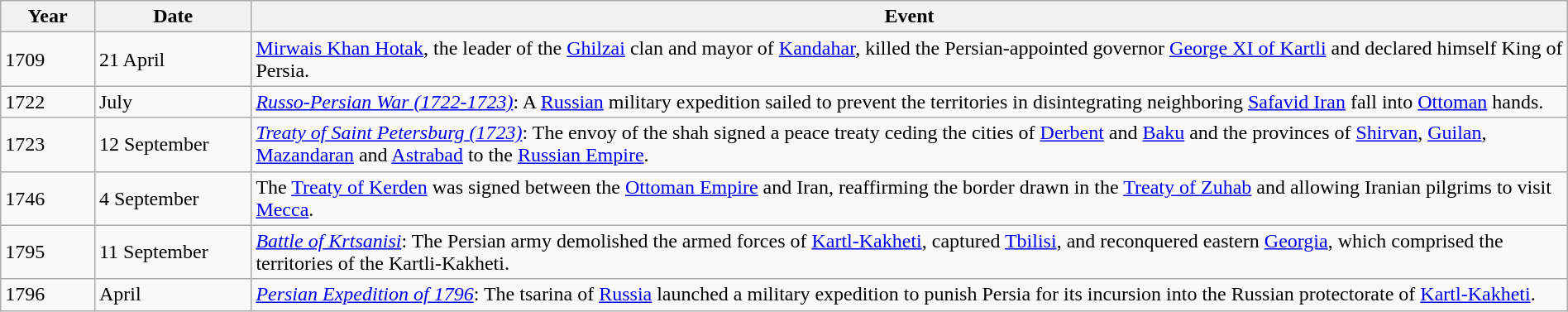<table class="wikitable" width="100%">
<tr>
<th style="width:6%">Year</th>
<th style="width:10%">Date</th>
<th>Event</th>
</tr>
<tr>
<td>1709</td>
<td>21 April</td>
<td><a href='#'>Mirwais Khan Hotak</a>, the leader of the <a href='#'>Ghilzai</a> clan and mayor of <a href='#'>Kandahar</a>, killed the Persian-appointed governor <a href='#'>George XI of Kartli</a> and declared himself King of Persia.</td>
</tr>
<tr>
<td>1722</td>
<td>July</td>
<td><em><a href='#'>Russo-Persian War (1722-1723)</a></em>: A <a href='#'>Russian</a> military expedition sailed to prevent the territories in disintegrating neighboring <a href='#'>Safavid Iran</a> fall into <a href='#'>Ottoman</a> hands.</td>
</tr>
<tr>
<td>1723</td>
<td>12 September</td>
<td><em><a href='#'>Treaty of Saint Petersburg (1723)</a></em>: The envoy of the shah signed a peace treaty ceding the cities of <a href='#'>Derbent</a> and <a href='#'>Baku</a> and the provinces of <a href='#'>Shirvan</a>, <a href='#'>Guilan</a>, <a href='#'>Mazandaran</a> and <a href='#'>Astrabad</a> to the <a href='#'>Russian Empire</a>.</td>
</tr>
<tr>
<td>1746</td>
<td>4 September</td>
<td>The <a href='#'>Treaty of Kerden</a> was signed between the <a href='#'>Ottoman Empire</a> and Iran, reaffirming the border drawn in the <a href='#'>Treaty of Zuhab</a> and allowing Iranian pilgrims to visit <a href='#'>Mecca</a>.</td>
</tr>
<tr>
<td>1795</td>
<td>11 September</td>
<td><em><a href='#'>Battle of Krtsanisi</a></em>: The Persian army demolished the armed forces of <a href='#'>Kartl-Kakheti</a>, captured <a href='#'>Tbilisi</a>, and reconquered eastern <a href='#'>Georgia</a>, which comprised the territories of the Kartli-Kakheti.</td>
</tr>
<tr>
<td>1796</td>
<td>April</td>
<td><em><a href='#'>Persian Expedition of 1796</a></em>: The tsarina of <a href='#'>Russia</a> launched a military expedition to punish Persia for its incursion into the Russian protectorate of <a href='#'>Kartl-Kakheti</a>.</td>
</tr>
</table>
